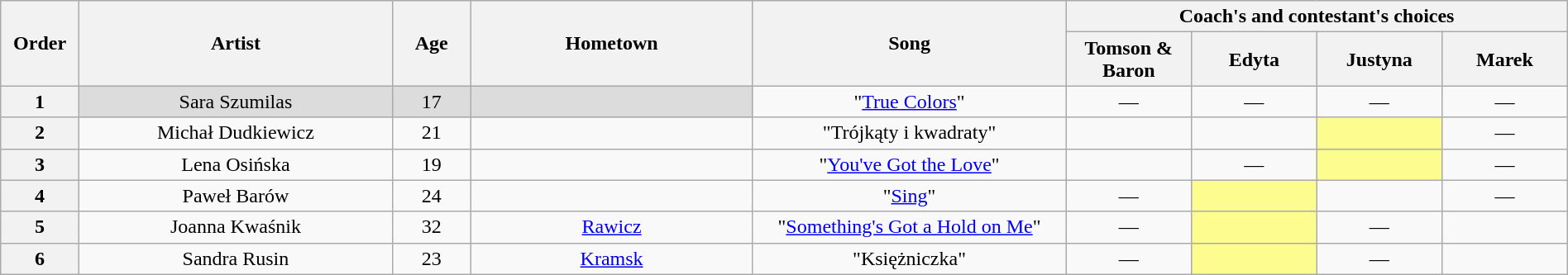<table class="wikitable" style="text-align:center; width:100%;">
<tr>
<th scope="col" rowspan="2" width="05%">Order</th>
<th scope="col" rowspan="2" width="20%">Artist</th>
<th scope="col" rowspan="2" width="05%">Age</th>
<th scope="col" rowspan="2" width="18%">Hometown</th>
<th scope="col" rowspan="2" width="20%">Song</th>
<th scope="col" colspan="4" width="32%">Coach's and contestant's choices</th>
</tr>
<tr>
<th width="08%">Tomson & Baron</th>
<th width="08%">Edyta</th>
<th width="08%">Justyna</th>
<th width="08%">Marek</th>
</tr>
<tr>
<th>1</th>
<td style="background:#DCDCDC;">Sara Szumilas</td>
<td style="background:#DCDCDC;">17</td>
<td style="background:#DCDCDC;"></td>
<td>"<a href='#'>True Colors</a>"</td>
<td>—</td>
<td>—</td>
<td>—</td>
<td>—</td>
</tr>
<tr>
<th>2</th>
<td>Michał Dudkiewicz</td>
<td>21</td>
<td></td>
<td>"Trójkąty i kwadraty"</td>
<td><strong></strong></td>
<td><strong></strong></td>
<td style="background:#fdfc8f;"><strong></strong></td>
<td>—</td>
</tr>
<tr>
<th>3</th>
<td>Lena Osińska</td>
<td>19</td>
<td></td>
<td>"<a href='#'>You've Got the Love</a>"</td>
<td><strong></strong></td>
<td>—</td>
<td style="background:#fdfc8f;"><strong></strong></td>
<td>—</td>
</tr>
<tr>
<th>4</th>
<td>Paweł Barów</td>
<td>24</td>
<td></td>
<td>"<a href='#'>Sing</a>"</td>
<td>—</td>
<td style="background:#fdfc8f;"><strong></strong></td>
<td><strong></strong></td>
<td>—</td>
</tr>
<tr>
<th>5</th>
<td>Joanna Kwaśnik</td>
<td>32</td>
<td><a href='#'>Rawicz</a></td>
<td>"<a href='#'>Something's Got a Hold on Me</a>"</td>
<td>—</td>
<td style="background:#fdfc8f;"><strong></strong></td>
<td>—</td>
<td><strong></strong></td>
</tr>
<tr>
<th>6</th>
<td>Sandra Rusin</td>
<td>23</td>
<td><a href='#'>Kramsk</a></td>
<td>"Księżniczka"</td>
<td>—</td>
<td style="background:#fdfc8f;"><strong></strong></td>
<td>—</td>
<td><strong></strong></td>
</tr>
</table>
